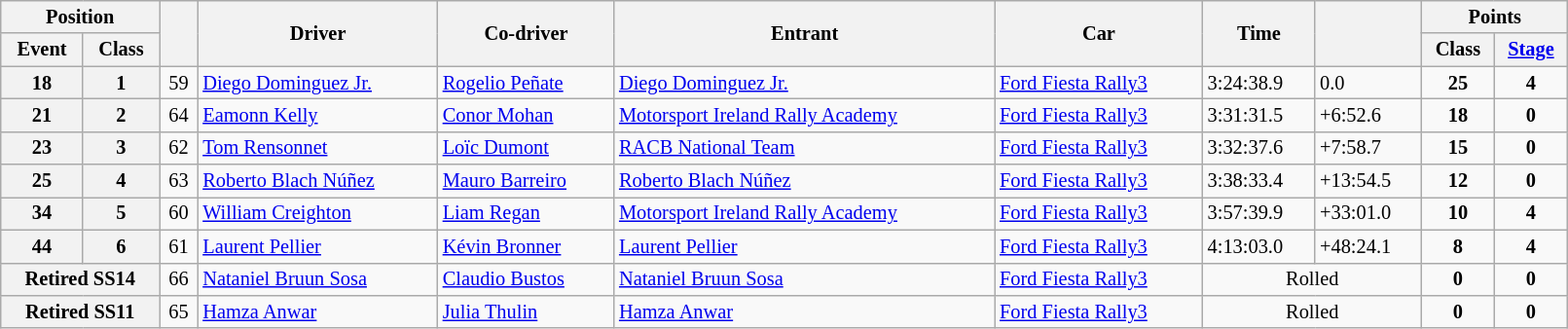<table class="wikitable" width=85% style="font-size: 85%;">
<tr>
<th colspan="2">Position</th>
<th rowspan="2"></th>
<th rowspan="2">Driver</th>
<th rowspan="2">Co-driver</th>
<th rowspan="2">Entrant</th>
<th rowspan="2">Car</th>
<th rowspan="2">Time</th>
<th rowspan="2"></th>
<th colspan="2">Points</th>
</tr>
<tr>
<th>Event</th>
<th>Class</th>
<th>Class</th>
<th><a href='#'>Stage</a></th>
</tr>
<tr>
<th>18</th>
<th>1</th>
<td align="center">59</td>
<td><a href='#'>Diego Dominguez Jr.</a></td>
<td><a href='#'>Rogelio Peñate</a></td>
<td><a href='#'>Diego Dominguez Jr.</a></td>
<td><a href='#'>Ford Fiesta Rally3</a></td>
<td>3:24:38.9</td>
<td>0.0</td>
<td align="center"><strong>25</strong></td>
<td align="center"><strong>4</strong></td>
</tr>
<tr>
<th>21</th>
<th>2</th>
<td align="center">64</td>
<td><a href='#'>Eamonn Kelly</a></td>
<td><a href='#'>Conor Mohan</a></td>
<td><a href='#'>Motorsport Ireland Rally Academy</a></td>
<td><a href='#'>Ford Fiesta Rally3</a></td>
<td>3:31:31.5</td>
<td>+6:52.6</td>
<td align="center"><strong>18</strong></td>
<td align="center"><strong>0</strong></td>
</tr>
<tr>
<th>23</th>
<th>3</th>
<td align="center">62</td>
<td><a href='#'>Tom Rensonnet</a></td>
<td><a href='#'>Loïc Dumont</a></td>
<td><a href='#'>RACB National Team</a></td>
<td><a href='#'>Ford Fiesta Rally3</a></td>
<td>3:32:37.6</td>
<td>+7:58.7</td>
<td align="center"><strong>15</strong></td>
<td align="center"><strong>0</strong></td>
</tr>
<tr>
<th>25</th>
<th>4</th>
<td align="center">63</td>
<td><a href='#'>Roberto Blach Núñez</a></td>
<td><a href='#'>Mauro Barreiro</a></td>
<td><a href='#'>Roberto Blach Núñez</a></td>
<td><a href='#'>Ford Fiesta Rally3</a></td>
<td>3:38:33.4</td>
<td>+13:54.5</td>
<td align="center"><strong>12</strong></td>
<td align="center"><strong>0</strong></td>
</tr>
<tr>
<th>34</th>
<th>5</th>
<td align="center">60</td>
<td><a href='#'>William Creighton</a></td>
<td><a href='#'>Liam Regan</a></td>
<td><a href='#'>Motorsport Ireland Rally Academy</a></td>
<td><a href='#'>Ford Fiesta Rally3</a></td>
<td>3:57:39.9</td>
<td>+33:01.0</td>
<td align="center"><strong>10</strong></td>
<td align="center"><strong>4</strong></td>
</tr>
<tr>
<th>44</th>
<th>6</th>
<td align="center">61</td>
<td><a href='#'>Laurent Pellier</a></td>
<td><a href='#'>Kévin Bronner</a></td>
<td><a href='#'>Laurent Pellier</a></td>
<td><a href='#'>Ford Fiesta Rally3</a></td>
<td>4:13:03.0</td>
<td>+48:24.1</td>
<td align="center"><strong>8</strong></td>
<td align="center"><strong>4</strong></td>
</tr>
<tr>
<th colspan="2">Retired SS14</th>
<td align="center">66</td>
<td><a href='#'>Nataniel Bruun Sosa</a></td>
<td><a href='#'>Claudio Bustos</a></td>
<td><a href='#'>Nataniel Bruun Sosa</a></td>
<td><a href='#'>Ford Fiesta Rally3</a></td>
<td align="center" colspan="2">Rolled</td>
<td align="center"><strong>0</strong></td>
<td align="center"><strong>0</strong></td>
</tr>
<tr>
<th colspan="2">Retired SS11</th>
<td align="center">65</td>
<td><a href='#'>Hamza Anwar</a></td>
<td><a href='#'>Julia Thulin</a></td>
<td><a href='#'>Hamza Anwar</a></td>
<td><a href='#'>Ford Fiesta Rally3</a></td>
<td align="center" colspan="2">Rolled</td>
<td align="center"><strong>0</strong></td>
<td align="center"><strong>0</strong></td>
</tr>
</table>
